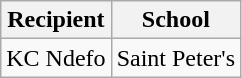<table class="wikitable" border="1">
<tr>
<th>Recipient</th>
<th>School</th>
</tr>
<tr>
<td>KC Ndefo</td>
<td>Saint Peter's</td>
</tr>
</table>
